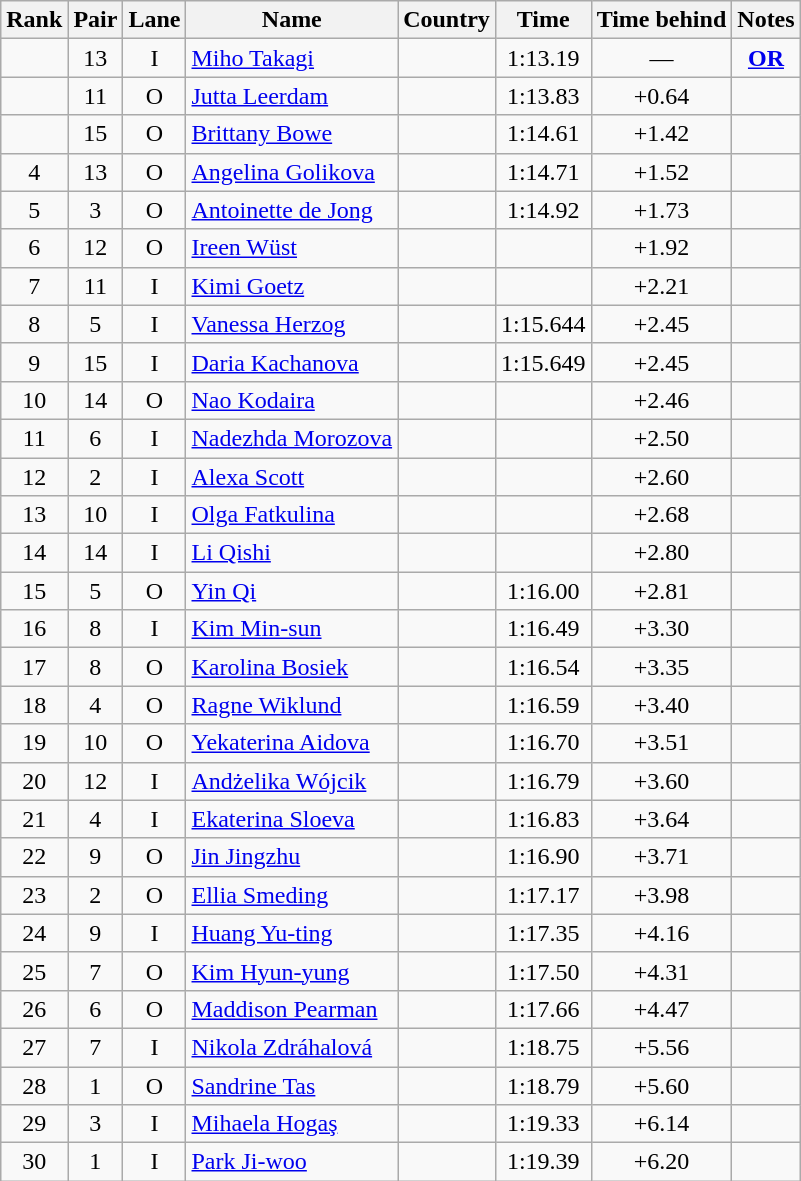<table class="wikitable sortable" style="text-align:center">
<tr>
<th>Rank</th>
<th>Pair</th>
<th>Lane</th>
<th>Name</th>
<th>Country</th>
<th>Time</th>
<th>Time behind</th>
<th>Notes</th>
</tr>
<tr>
<td></td>
<td>13</td>
<td>I</td>
<td align=left><a href='#'>Miho Takagi</a></td>
<td align=left></td>
<td>1:13.19</td>
<td>—</td>
<td><strong><a href='#'>OR</a></strong></td>
</tr>
<tr>
<td></td>
<td>11</td>
<td>O</td>
<td align=left><a href='#'>Jutta Leerdam</a></td>
<td align=left></td>
<td>1:13.83</td>
<td>+0.64</td>
<td></td>
</tr>
<tr>
<td></td>
<td>15</td>
<td>O</td>
<td align=left><a href='#'>Brittany Bowe</a></td>
<td align=left></td>
<td>1:14.61</td>
<td>+1.42</td>
<td></td>
</tr>
<tr>
<td>4</td>
<td>13</td>
<td>O</td>
<td align=left><a href='#'>Angelina Golikova</a></td>
<td align=left></td>
<td>1:14.71</td>
<td>+1.52</td>
<td></td>
</tr>
<tr>
<td>5</td>
<td>3</td>
<td>O</td>
<td align=left><a href='#'>Antoinette de Jong</a></td>
<td align=left></td>
<td>1:14.92</td>
<td>+1.73</td>
<td></td>
</tr>
<tr>
<td>6</td>
<td>12</td>
<td>O</td>
<td align=left><a href='#'>Ireen Wüst</a></td>
<td align=left></td>
<td></td>
<td>+1.92</td>
<td></td>
</tr>
<tr>
<td>7</td>
<td>11</td>
<td>I</td>
<td align=left><a href='#'>Kimi Goetz</a></td>
<td align=left></td>
<td></td>
<td>+2.21</td>
<td></td>
</tr>
<tr>
<td>8</td>
<td>5</td>
<td>I</td>
<td align=left><a href='#'>Vanessa Herzog</a></td>
<td align=left></td>
<td>1:15.644</td>
<td>+2.45</td>
<td></td>
</tr>
<tr>
<td>9</td>
<td>15</td>
<td>I</td>
<td align=left><a href='#'>Daria Kachanova</a></td>
<td align=left></td>
<td>1:15.649</td>
<td>+2.45</td>
<td></td>
</tr>
<tr>
<td>10</td>
<td>14</td>
<td>O</td>
<td align=left><a href='#'>Nao Kodaira</a></td>
<td align=left></td>
<td></td>
<td>+2.46</td>
<td></td>
</tr>
<tr>
<td>11</td>
<td>6</td>
<td>I</td>
<td align=left><a href='#'>Nadezhda Morozova</a></td>
<td align=left></td>
<td></td>
<td>+2.50</td>
<td></td>
</tr>
<tr>
<td>12</td>
<td>2</td>
<td>I</td>
<td align=left><a href='#'>Alexa Scott</a></td>
<td align=left></td>
<td></td>
<td>+2.60</td>
<td></td>
</tr>
<tr>
<td>13</td>
<td>10</td>
<td>I</td>
<td align=left><a href='#'>Olga Fatkulina</a></td>
<td align=left></td>
<td></td>
<td>+2.68</td>
<td></td>
</tr>
<tr>
<td>14</td>
<td>14</td>
<td>I</td>
<td align=left><a href='#'>Li Qishi</a></td>
<td align=left></td>
<td></td>
<td>+2.80</td>
<td></td>
</tr>
<tr>
<td>15</td>
<td>5</td>
<td>O</td>
<td align=left><a href='#'>Yin Qi</a></td>
<td align=left></td>
<td>1:16.00</td>
<td>+2.81</td>
<td></td>
</tr>
<tr>
<td>16</td>
<td>8</td>
<td>I</td>
<td align=left><a href='#'>Kim Min-sun</a></td>
<td align=left></td>
<td>1:16.49</td>
<td>+3.30</td>
<td></td>
</tr>
<tr>
<td>17</td>
<td>8</td>
<td>O</td>
<td align=left><a href='#'>Karolina Bosiek</a></td>
<td align=left></td>
<td>1:16.54</td>
<td>+3.35</td>
<td></td>
</tr>
<tr>
<td>18</td>
<td>4</td>
<td>O</td>
<td align=left><a href='#'>Ragne Wiklund</a></td>
<td align=left></td>
<td>1:16.59</td>
<td>+3.40</td>
<td></td>
</tr>
<tr>
<td>19</td>
<td>10</td>
<td>O</td>
<td align=left><a href='#'>Yekaterina Aidova</a></td>
<td align=left></td>
<td>1:16.70</td>
<td>+3.51</td>
<td></td>
</tr>
<tr>
<td>20</td>
<td>12</td>
<td>I</td>
<td align=left><a href='#'>Andżelika Wójcik</a></td>
<td align=left></td>
<td>1:16.79</td>
<td>+3.60</td>
<td></td>
</tr>
<tr>
<td>21</td>
<td>4</td>
<td>I</td>
<td align=left><a href='#'>Ekaterina Sloeva</a></td>
<td align=left></td>
<td>1:16.83</td>
<td>+3.64</td>
<td></td>
</tr>
<tr>
<td>22</td>
<td>9</td>
<td>O</td>
<td align=left><a href='#'>Jin Jingzhu</a></td>
<td align=left></td>
<td>1:16.90</td>
<td>+3.71</td>
<td></td>
</tr>
<tr>
<td>23</td>
<td>2</td>
<td>O</td>
<td align=left><a href='#'>Ellia Smeding</a></td>
<td align=left></td>
<td>1:17.17</td>
<td>+3.98</td>
<td></td>
</tr>
<tr>
<td>24</td>
<td>9</td>
<td>I</td>
<td align=left><a href='#'>Huang Yu-ting</a></td>
<td align=left></td>
<td>1:17.35</td>
<td>+4.16</td>
<td></td>
</tr>
<tr>
<td>25</td>
<td>7</td>
<td>O</td>
<td align=left><a href='#'>Kim Hyun-yung</a></td>
<td align=left></td>
<td>1:17.50</td>
<td>+4.31</td>
<td></td>
</tr>
<tr>
<td>26</td>
<td>6</td>
<td>O</td>
<td align=left><a href='#'>Maddison Pearman</a></td>
<td align=left></td>
<td>1:17.66</td>
<td>+4.47</td>
<td></td>
</tr>
<tr>
<td>27</td>
<td>7</td>
<td>I</td>
<td align=left><a href='#'>Nikola Zdráhalová</a></td>
<td align=left></td>
<td>1:18.75</td>
<td>+5.56</td>
<td></td>
</tr>
<tr>
<td>28</td>
<td>1</td>
<td>O</td>
<td align=left><a href='#'>Sandrine Tas</a></td>
<td align=left></td>
<td>1:18.79</td>
<td>+5.60</td>
<td></td>
</tr>
<tr>
<td>29</td>
<td>3</td>
<td>I</td>
<td align=left><a href='#'>Mihaela Hogaş</a></td>
<td align=left></td>
<td>1:19.33</td>
<td>+6.14</td>
<td></td>
</tr>
<tr>
<td>30</td>
<td>1</td>
<td>I</td>
<td align=left><a href='#'>Park Ji-woo</a></td>
<td align=left></td>
<td>1:19.39</td>
<td>+6.20</td>
<td></td>
</tr>
</table>
